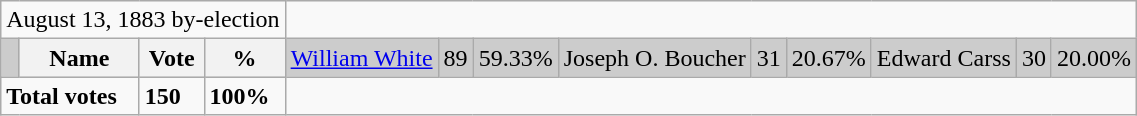<table class="wikitable">
<tr>
<td colspan=4 align=center>August 13, 1883 by-election</td>
</tr>
<tr bgcolor="CCCCCC">
<td></td>
<th>Name</th>
<th>Vote</th>
<th>%<br></th>
<td><a href='#'>William White</a></td>
<td>89</td>
<td>59.33%<br></td>
<td>Joseph O. Boucher</td>
<td>31</td>
<td>20.67%<br></td>
<td>Edward Carss</td>
<td>30</td>
<td>20.00%</td>
</tr>
<tr>
<td colspan=2><strong>Total votes</strong></td>
<td><strong>150</strong></td>
<td><strong>100%</strong></td>
</tr>
</table>
